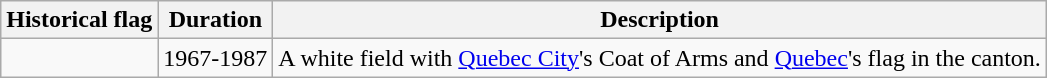<table class="wikitable sortable plainrowheaders">
<tr>
<th scope="col" class="unsortable">Historical flag</th>
<th scope="col">Duration</th>
<th scope="col" class="unsortable">Description</th>
</tr>
<tr>
<td></td>
<td>1967-1987</td>
<td>A white field with <a href='#'>Quebec City</a>'s Coat of Arms and <a href='#'>Quebec</a>'s flag in the canton.</td>
</tr>
</table>
